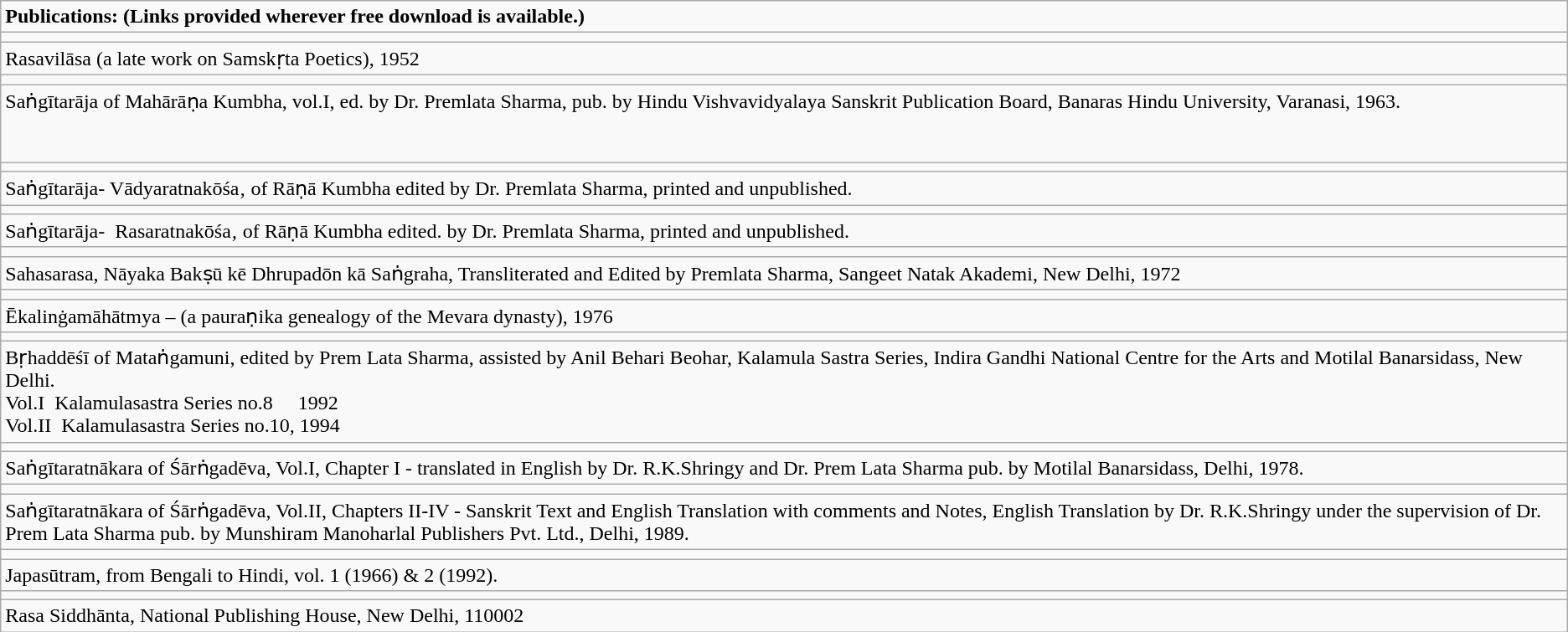<table class="wikitable">
<tr>
<td><strong>Publications: (Links provided wherever free download is available.)</strong></td>
</tr>
<tr>
<td></td>
</tr>
<tr>
<td>Rasavilāsa (a late work on Samskṛta Poetics), 1952</td>
</tr>
<tr>
<td></td>
</tr>
<tr>
<td>Saṅgītarāja of Mahārāṇa Kumbha, vol.I, ed. by Dr. Premlata Sharma, pub. by Hindu Vishvavidyalaya Sanskrit Publication Board, Banaras Hindu University, Varanasi, 1963.<br><br><br></td>
</tr>
<tr>
<td></td>
</tr>
<tr>
<td>Saṅgītarāja-  Vādyaratnakōśa‚ of Rāṇā Kumbha edited by Dr. Premlata Sharma, printed and unpublished.<br></td>
</tr>
<tr>
<td></td>
</tr>
<tr>
<td>Saṅgītarāja-  Rasaratnakōśa‚ of Rāṇā Kumbha edited. by Dr. Premlata Sharma, printed and unpublished.<br></td>
</tr>
<tr>
<td></td>
</tr>
<tr>
<td>Sahasarasa, Nāyaka Bakṣū kē Dhrupadōn kā Saṅgraha, Transliterated and Edited by Premlata Sharma, Sangeet Natak Akademi, New Delhi, 1972<br></td>
</tr>
<tr>
<td></td>
</tr>
<tr>
<td>Ēkalinġamāhātmya – (a pauraṇika genealogy of the Mevara dynasty), 1976</td>
</tr>
<tr>
<td></td>
</tr>
<tr>
<td>Bṛhaddēśī of Mataṅgamuni, edited by Prem Lata Sharma, assisted by Anil Behari Beohar, Kalamula Sastra Series, Indira Gandhi National Centre for the Arts and Motilal Banarsidass, New Delhi.<br>Vol.I  Kalamulasastra Series no.8     1992<br>Vol.II  Kalamulasastra Series no.10, 1994</td>
</tr>
<tr>
<td></td>
</tr>
<tr>
<td>Saṅgītaratnākara of Śārṅgadēva, Vol.I, Chapter I - translated in English by Dr. R.K.Shringy and Dr. Prem Lata Sharma pub. by Motilal Banarsidass, Delhi, 1978.</td>
</tr>
<tr>
<td></td>
</tr>
<tr>
<td>Saṅgītaratnākara of Śārṅgadēva, Vol.II, Chapters II-IV - Sanskrit Text and English Translation with comments and Notes, English Translation by Dr. R.K.Shringy under the supervision of Dr. Prem Lata Sharma pub. by Munshiram Manoharlal Publishers Pvt. Ltd., Delhi, 1989.</td>
</tr>
<tr>
<td></td>
</tr>
<tr>
<td>Japasūtram, from Bengali to Hindi, vol. 1 (1966) & 2 (1992).</td>
</tr>
<tr>
<td></td>
</tr>
<tr>
<td>Rasa Siddhānta, National Publishing House, New Delhi, 110002<br></td>
</tr>
</table>
